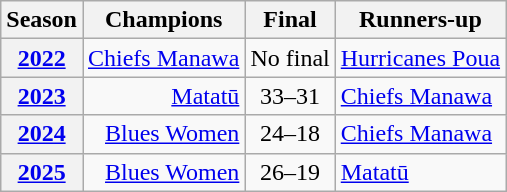<table class="wikitable sortable">
<tr>
<th>Season</th>
<th>Champions</th>
<th class="unsortable">Final</th>
<th>Runners-up</th>
</tr>
<tr>
<th><a href='#'>2022</a></th>
<td align="right"><a href='#'>Chiefs Manawa</a></td>
<td align="center">No final</td>
<td><a href='#'>Hurricanes Poua</a></td>
</tr>
<tr>
<th><a href='#'>2023</a></th>
<td align="right"><a href='#'>Matatū</a></td>
<td align="center">33–31</td>
<td><a href='#'>Chiefs Manawa</a></td>
</tr>
<tr>
<th><a href='#'>2024</a></th>
<td align="right"><a href='#'>Blues Women</a></td>
<td align="center">24–18</td>
<td><a href='#'>Chiefs Manawa</a></td>
</tr>
<tr>
<th><a href='#'>2025</a></th>
<td align="right"><a href='#'>Blues Women</a></td>
<td align="center">26–19</td>
<td><a href='#'>Matatū</a></td>
</tr>
</table>
